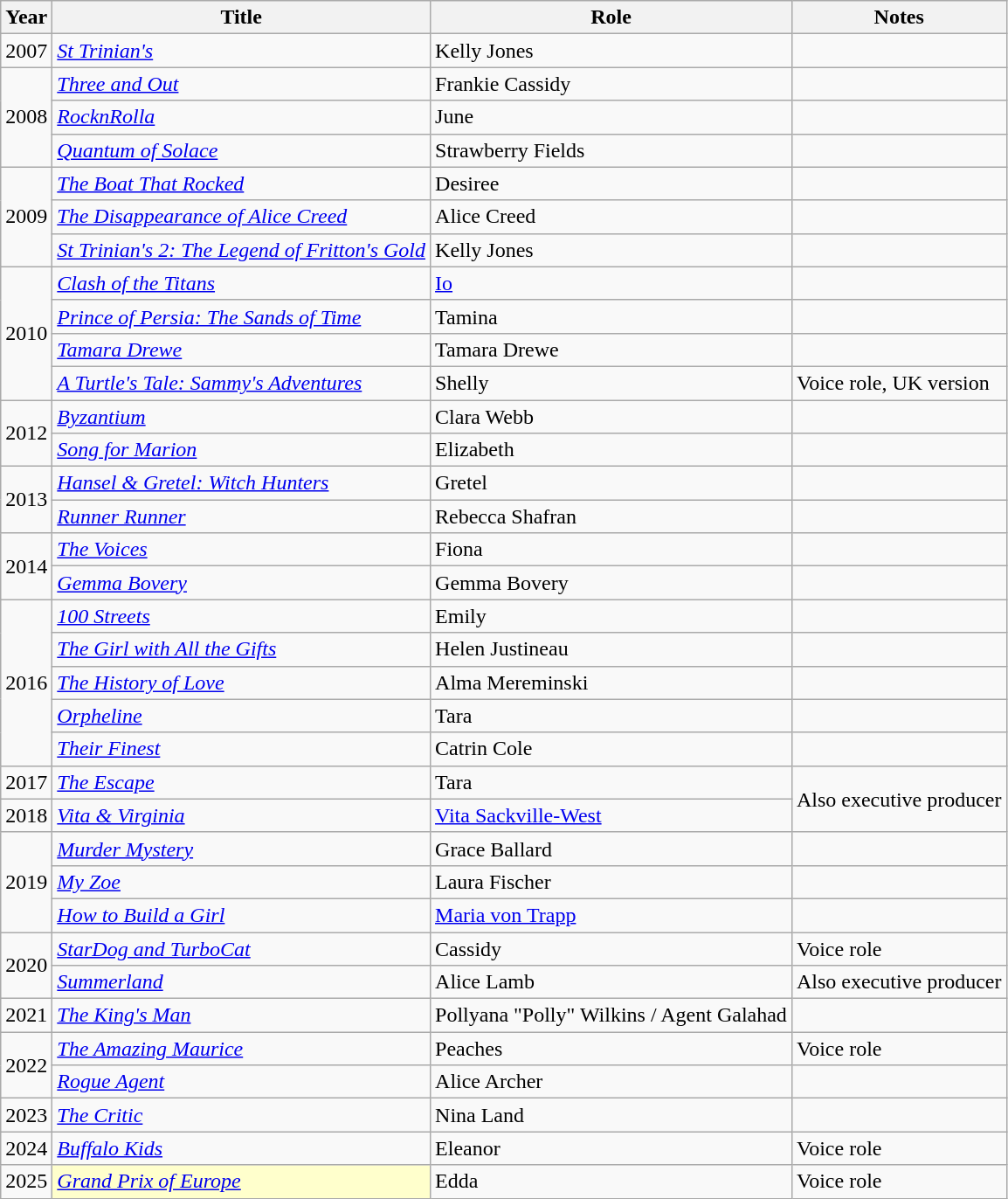<table class="wikitable sortable">
<tr>
<th>Year</th>
<th>Title</th>
<th>Role</th>
<th>Notes</th>
</tr>
<tr>
<td>2007</td>
<td><em><a href='#'>St Trinian's</a></em></td>
<td>Kelly Jones</td>
<td></td>
</tr>
<tr>
<td rowspan="3">2008</td>
<td><em><a href='#'>Three and Out</a></em></td>
<td>Frankie Cassidy</td>
<td></td>
</tr>
<tr>
<td><em><a href='#'>RocknRolla</a></em></td>
<td>June</td>
<td></td>
</tr>
<tr>
<td><em><a href='#'>Quantum of Solace</a></em></td>
<td>Strawberry Fields</td>
<td></td>
</tr>
<tr>
<td rowspan="3">2009</td>
<td><em><a href='#'>The Boat That Rocked</a></em></td>
<td>Desiree</td>
<td></td>
</tr>
<tr>
<td><em><a href='#'>The Disappearance of Alice Creed</a></em></td>
<td>Alice Creed</td>
<td></td>
</tr>
<tr>
<td><em><a href='#'>St Trinian's 2: The Legend of Fritton's Gold</a></em></td>
<td>Kelly Jones</td>
<td></td>
</tr>
<tr>
<td rowspan="4">2010</td>
<td><em><a href='#'>Clash of the Titans</a></em></td>
<td><a href='#'>Io</a></td>
<td></td>
</tr>
<tr>
<td><em><a href='#'>Prince of Persia: The Sands of Time</a></em></td>
<td>Tamina</td>
<td></td>
</tr>
<tr>
<td><em><a href='#'>Tamara Drewe</a></em></td>
<td>Tamara Drewe</td>
<td></td>
</tr>
<tr>
<td><em><a href='#'>A Turtle's Tale: Sammy's Adventures</a></em></td>
<td>Shelly</td>
<td>Voice role, UK version</td>
</tr>
<tr>
<td rowspan="2">2012</td>
<td><em><a href='#'>Byzantium</a></em></td>
<td>Clara Webb</td>
<td></td>
</tr>
<tr>
<td><em><a href='#'>Song for Marion</a></em></td>
<td>Elizabeth</td>
<td></td>
</tr>
<tr>
<td rowspan="2">2013</td>
<td><em><a href='#'>Hansel & Gretel: Witch Hunters</a></em></td>
<td>Gretel</td>
<td></td>
</tr>
<tr>
<td><em><a href='#'>Runner Runner</a></em></td>
<td>Rebecca Shafran</td>
<td></td>
</tr>
<tr>
<td rowspan="2">2014</td>
<td><em><a href='#'>The Voices</a></em></td>
<td>Fiona</td>
<td></td>
</tr>
<tr>
<td><em><a href='#'>Gemma Bovery</a></em></td>
<td>Gemma Bovery</td>
<td></td>
</tr>
<tr>
<td rowspan="5">2016</td>
<td><em><a href='#'>100 Streets</a></em></td>
<td>Emily</td>
<td></td>
</tr>
<tr>
<td><em><a href='#'>The Girl with All the Gifts</a></em></td>
<td>Helen Justineau</td>
<td></td>
</tr>
<tr>
<td><em><a href='#'>The History of Love</a></em></td>
<td>Alma Mereminski</td>
<td></td>
</tr>
<tr>
<td><em><a href='#'>Orpheline</a></em></td>
<td>Tara</td>
<td></td>
</tr>
<tr>
<td><em><a href='#'>Their Finest</a></em></td>
<td>Catrin Cole</td>
<td></td>
</tr>
<tr>
<td>2017</td>
<td><em><a href='#'>The Escape</a></em></td>
<td>Tara</td>
<td rowspan="2">Also executive producer</td>
</tr>
<tr>
<td>2018</td>
<td><em><a href='#'>Vita & Virginia</a></em></td>
<td><a href='#'>Vita Sackville-West</a></td>
</tr>
<tr>
<td rowspan="3">2019</td>
<td><em><a href='#'>Murder Mystery</a></em></td>
<td>Grace Ballard</td>
<td></td>
</tr>
<tr>
<td><em><a href='#'>My Zoe</a></em></td>
<td>Laura Fischer</td>
<td></td>
</tr>
<tr>
<td><em><a href='#'>How to Build a Girl</a></em></td>
<td><a href='#'>Maria von Trapp</a></td>
<td></td>
</tr>
<tr>
<td rowspan="2">2020</td>
<td><em><a href='#'>StarDog and TurboCat</a></em></td>
<td>Cassidy</td>
<td>Voice role</td>
</tr>
<tr>
<td><em><a href='#'>Summerland</a></em></td>
<td>Alice Lamb</td>
<td>Also executive producer</td>
</tr>
<tr>
<td>2021</td>
<td><em><a href='#'>The King's Man</a></em></td>
<td>Pollyana "Polly" Wilkins / Agent Galahad</td>
<td></td>
</tr>
<tr>
<td rowspan="2">2022</td>
<td><em><a href='#'>The Amazing Maurice</a></em></td>
<td>Peaches</td>
<td>Voice role</td>
</tr>
<tr>
<td><em><a href='#'>Rogue Agent</a></em></td>
<td>Alice Archer</td>
<td></td>
</tr>
<tr>
<td>2023</td>
<td><em><a href='#'>The Critic</a></em></td>
<td>Nina Land</td>
<td></td>
</tr>
<tr>
<td>2024</td>
<td><em><a href='#'>Buffalo Kids</a></em></td>
<td>Eleanor</td>
<td>Voice role</td>
</tr>
<tr>
<td>2025</td>
<td style="background:#FFFFCC;"><em><a href='#'>Grand Prix of Europe</a></em> </td>
<td>Edda</td>
<td>Voice role</td>
</tr>
</table>
